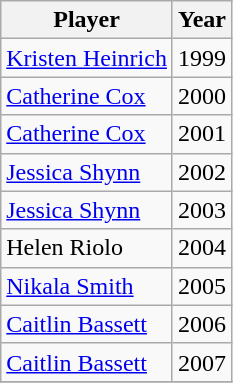<table class="wikitable collapsible">
<tr>
<th>Player</th>
<th>Year</th>
</tr>
<tr>
<td><a href='#'>Kristen Heinrich</a></td>
<td>1999</td>
</tr>
<tr>
<td><a href='#'>Catherine Cox</a></td>
<td>2000</td>
</tr>
<tr>
<td><a href='#'>Catherine Cox</a></td>
<td>2001</td>
</tr>
<tr>
<td><a href='#'>Jessica Shynn</a></td>
<td>2002</td>
</tr>
<tr>
<td><a href='#'>Jessica Shynn</a></td>
<td>2003</td>
</tr>
<tr>
<td>Helen Riolo</td>
<td>2004</td>
</tr>
<tr>
<td><a href='#'>Nikala Smith</a></td>
<td>2005</td>
</tr>
<tr>
<td><a href='#'>Caitlin Bassett</a></td>
<td>2006</td>
</tr>
<tr>
<td><a href='#'>Caitlin Bassett</a></td>
<td>2007</td>
</tr>
<tr>
</tr>
</table>
